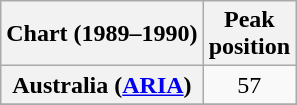<table class="wikitable sortable plainrowheaders" style="text-align:center">
<tr>
<th>Chart (1989–1990)</th>
<th>Peak<br>position</th>
</tr>
<tr>
<th scope="row">Australia (<a href='#'>ARIA</a>)</th>
<td>57</td>
</tr>
<tr>
</tr>
<tr>
</tr>
<tr>
</tr>
<tr>
</tr>
<tr>
</tr>
<tr>
</tr>
<tr>
</tr>
<tr>
</tr>
<tr>
</tr>
</table>
